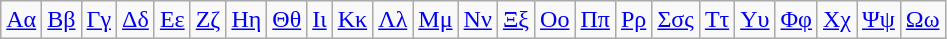<table class="wikitable">
<tr style="text-align:center;">
<td><a href='#'>Αα</a></td>
<td><a href='#'>Ββ</a></td>
<td><a href='#'>Γγ</a></td>
<td><a href='#'>Δδ</a></td>
<td><a href='#'>Εε</a></td>
<td><a href='#'>Ζζ</a></td>
<td><a href='#'>Ηη</a></td>
<td><a href='#'>Θθ</a></td>
<td><a href='#'>Ιι</a></td>
<td><a href='#'>Κκ</a></td>
<td><a href='#'>Λλ</a></td>
<td><a href='#'>Μμ</a></td>
<td><a href='#'>Νν</a></td>
<td><a href='#'>Ξξ</a></td>
<td><a href='#'>Οο</a></td>
<td><a href='#'>Ππ</a></td>
<td><a href='#'>Ρρ</a></td>
<td><a href='#'>Σσς</a></td>
<td><a href='#'>Ττ</a></td>
<td><a href='#'>Υυ</a></td>
<td><a href='#'>Φφ</a></td>
<td><a href='#'>Χχ</a></td>
<td><a href='#'>Ψψ</a></td>
<td><a href='#'>Ωω</a></td>
</tr>
</table>
